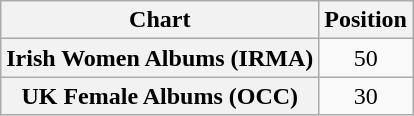<table class="wikitable plainrowheaders" style="text-align:center;">
<tr>
<th scope="col">Chart</th>
<th scope="col">Position</th>
</tr>
<tr>
<th scope="row">Irish Women Albums (IRMA)</th>
<td>50</td>
</tr>
<tr>
<th scope="row">UK Female Albums (OCC)</th>
<td>30</td>
</tr>
</table>
